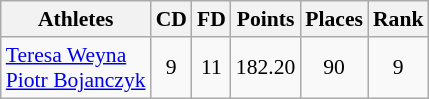<table class="wikitable" border="1" style="font-size:90%">
<tr>
<th>Athletes</th>
<th>CD</th>
<th>FD</th>
<th>Points</th>
<th>Places</th>
<th>Rank</th>
</tr>
<tr align=center>
<td align=left><a href='#'>Teresa Weyna</a><br><a href='#'>Piotr Bojanczyk</a></td>
<td>9</td>
<td>11</td>
<td>182.20</td>
<td>90</td>
<td>9</td>
</tr>
</table>
